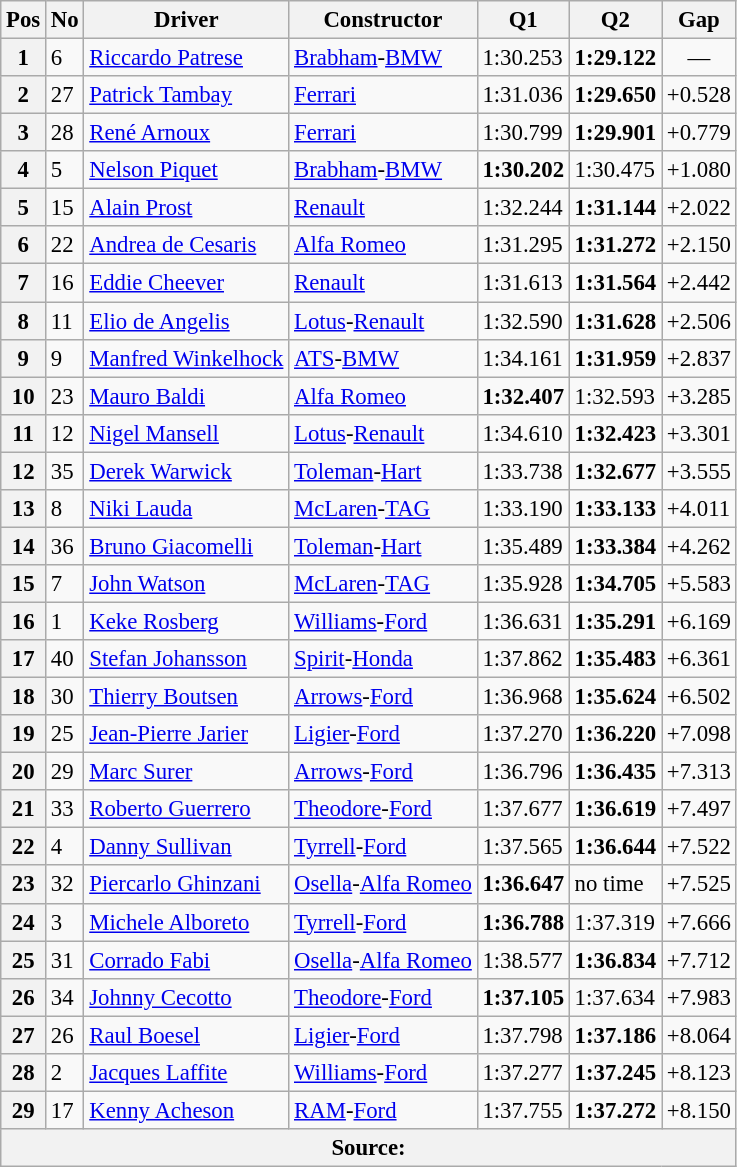<table class="wikitable sortable" style="font-size: 95%">
<tr>
<th>Pos</th>
<th>No</th>
<th>Driver</th>
<th>Constructor</th>
<th>Q1</th>
<th>Q2</th>
<th>Gap</th>
</tr>
<tr>
<th>1</th>
<td>6</td>
<td> <a href='#'>Riccardo Patrese</a></td>
<td><a href='#'>Brabham</a>-<a href='#'>BMW</a></td>
<td>1:30.253</td>
<td><strong>1:29.122</strong></td>
<td style="text-align: center">—</td>
</tr>
<tr>
<th>2</th>
<td>27</td>
<td> <a href='#'>Patrick Tambay</a></td>
<td><a href='#'>Ferrari</a></td>
<td>1:31.036</td>
<td><strong>1:29.650</strong></td>
<td>+0.528</td>
</tr>
<tr>
<th>3</th>
<td>28</td>
<td> <a href='#'>René Arnoux</a></td>
<td><a href='#'>Ferrari</a></td>
<td>1:30.799</td>
<td><strong>1:29.901</strong></td>
<td>+0.779</td>
</tr>
<tr>
<th>4</th>
<td>5</td>
<td> <a href='#'>Nelson Piquet</a></td>
<td><a href='#'>Brabham</a>-<a href='#'>BMW</a></td>
<td><strong>1:30.202</strong></td>
<td>1:30.475</td>
<td>+1.080</td>
</tr>
<tr>
<th>5</th>
<td>15</td>
<td> <a href='#'>Alain Prost</a></td>
<td><a href='#'>Renault</a></td>
<td>1:32.244</td>
<td><strong>1:31.144</strong></td>
<td>+2.022</td>
</tr>
<tr>
<th>6</th>
<td>22</td>
<td> <a href='#'>Andrea de Cesaris</a></td>
<td><a href='#'>Alfa Romeo</a></td>
<td>1:31.295</td>
<td><strong>1:31.272</strong></td>
<td>+2.150</td>
</tr>
<tr>
<th>7</th>
<td>16</td>
<td> <a href='#'>Eddie Cheever</a></td>
<td><a href='#'>Renault</a></td>
<td>1:31.613</td>
<td><strong>1:31.564</strong></td>
<td>+2.442</td>
</tr>
<tr>
<th>8</th>
<td>11</td>
<td> <a href='#'>Elio de Angelis</a></td>
<td><a href='#'>Lotus</a>-<a href='#'>Renault</a></td>
<td>1:32.590</td>
<td><strong>1:31.628</strong></td>
<td>+2.506</td>
</tr>
<tr>
<th>9</th>
<td>9</td>
<td> <a href='#'>Manfred Winkelhock</a></td>
<td><a href='#'>ATS</a>-<a href='#'>BMW</a></td>
<td>1:34.161</td>
<td><strong>1:31.959</strong></td>
<td>+2.837</td>
</tr>
<tr>
<th>10</th>
<td>23</td>
<td> <a href='#'>Mauro Baldi</a></td>
<td><a href='#'>Alfa Romeo</a></td>
<td><strong>1:32.407</strong></td>
<td>1:32.593</td>
<td>+3.285</td>
</tr>
<tr>
<th>11</th>
<td>12</td>
<td> <a href='#'>Nigel Mansell</a></td>
<td><a href='#'>Lotus</a>-<a href='#'>Renault</a></td>
<td>1:34.610</td>
<td><strong>1:32.423</strong></td>
<td>+3.301</td>
</tr>
<tr>
<th>12</th>
<td>35</td>
<td> <a href='#'>Derek Warwick</a></td>
<td><a href='#'>Toleman</a>-<a href='#'>Hart</a></td>
<td>1:33.738</td>
<td><strong>1:32.677</strong></td>
<td>+3.555</td>
</tr>
<tr>
<th>13</th>
<td>8</td>
<td> <a href='#'>Niki Lauda</a></td>
<td><a href='#'>McLaren</a>-<a href='#'>TAG</a></td>
<td>1:33.190</td>
<td><strong>1:33.133</strong></td>
<td>+4.011</td>
</tr>
<tr>
<th>14</th>
<td>36</td>
<td> <a href='#'>Bruno Giacomelli</a></td>
<td><a href='#'>Toleman</a>-<a href='#'>Hart</a></td>
<td>1:35.489</td>
<td><strong>1:33.384</strong></td>
<td>+4.262</td>
</tr>
<tr>
<th>15</th>
<td>7</td>
<td> <a href='#'>John Watson</a></td>
<td><a href='#'>McLaren</a>-<a href='#'>TAG</a></td>
<td>1:35.928</td>
<td><strong>1:34.705</strong></td>
<td>+5.583</td>
</tr>
<tr>
<th>16</th>
<td>1</td>
<td> <a href='#'>Keke Rosberg</a></td>
<td><a href='#'>Williams</a>-<a href='#'>Ford</a></td>
<td>1:36.631</td>
<td><strong>1:35.291</strong></td>
<td>+6.169</td>
</tr>
<tr>
<th>17</th>
<td>40</td>
<td> <a href='#'>Stefan Johansson</a></td>
<td><a href='#'>Spirit</a>-<a href='#'>Honda</a></td>
<td>1:37.862</td>
<td><strong>1:35.483</strong></td>
<td>+6.361</td>
</tr>
<tr>
<th>18</th>
<td>30</td>
<td> <a href='#'>Thierry Boutsen</a></td>
<td><a href='#'>Arrows</a>-<a href='#'>Ford</a></td>
<td>1:36.968</td>
<td><strong>1:35.624</strong></td>
<td>+6.502</td>
</tr>
<tr>
<th>19</th>
<td>25</td>
<td> <a href='#'>Jean-Pierre Jarier</a></td>
<td><a href='#'>Ligier</a>-<a href='#'>Ford</a></td>
<td>1:37.270</td>
<td><strong>1:36.220</strong></td>
<td>+7.098</td>
</tr>
<tr>
<th>20</th>
<td>29</td>
<td> <a href='#'>Marc Surer</a></td>
<td><a href='#'>Arrows</a>-<a href='#'>Ford</a></td>
<td>1:36.796</td>
<td><strong>1:36.435</strong></td>
<td>+7.313</td>
</tr>
<tr>
<th>21</th>
<td>33</td>
<td> <a href='#'>Roberto Guerrero</a></td>
<td><a href='#'>Theodore</a>-<a href='#'>Ford</a></td>
<td>1:37.677</td>
<td><strong>1:36.619</strong></td>
<td>+7.497</td>
</tr>
<tr>
<th>22</th>
<td>4</td>
<td> <a href='#'>Danny Sullivan</a></td>
<td><a href='#'>Tyrrell</a>-<a href='#'>Ford</a></td>
<td>1:37.565</td>
<td><strong>1:36.644</strong></td>
<td>+7.522</td>
</tr>
<tr>
<th>23</th>
<td>32</td>
<td> <a href='#'>Piercarlo Ghinzani</a></td>
<td><a href='#'>Osella</a>-<a href='#'>Alfa Romeo</a></td>
<td><strong>1:36.647</strong></td>
<td>no time</td>
<td>+7.525</td>
</tr>
<tr>
<th>24</th>
<td>3</td>
<td> <a href='#'>Michele Alboreto</a></td>
<td><a href='#'>Tyrrell</a>-<a href='#'>Ford</a></td>
<td><strong>1:36.788</strong></td>
<td>1:37.319</td>
<td>+7.666</td>
</tr>
<tr>
<th>25</th>
<td>31</td>
<td> <a href='#'>Corrado Fabi</a></td>
<td><a href='#'>Osella</a>-<a href='#'>Alfa Romeo</a></td>
<td>1:38.577</td>
<td><strong>1:36.834</strong></td>
<td>+7.712</td>
</tr>
<tr>
<th>26</th>
<td>34</td>
<td> <a href='#'>Johnny Cecotto</a></td>
<td><a href='#'>Theodore</a>-<a href='#'>Ford</a></td>
<td><strong>1:37.105</strong></td>
<td>1:37.634</td>
<td>+7.983</td>
</tr>
<tr>
<th>27</th>
<td>26</td>
<td> <a href='#'>Raul Boesel</a></td>
<td><a href='#'>Ligier</a>-<a href='#'>Ford</a></td>
<td>1:37.798</td>
<td><strong>1:37.186</strong></td>
<td>+8.064</td>
</tr>
<tr>
<th>28</th>
<td>2</td>
<td> <a href='#'>Jacques Laffite</a></td>
<td><a href='#'>Williams</a>-<a href='#'>Ford</a></td>
<td>1:37.277</td>
<td><strong>1:37.245</strong></td>
<td>+8.123</td>
</tr>
<tr>
<th>29</th>
<td>17</td>
<td> <a href='#'>Kenny Acheson</a></td>
<td><a href='#'>RAM</a>-<a href='#'>Ford</a></td>
<td>1:37.755</td>
<td><strong>1:37.272</strong></td>
<td>+8.150</td>
</tr>
<tr>
<th colspan="7" style="text-align: center">Source: </th>
</tr>
</table>
